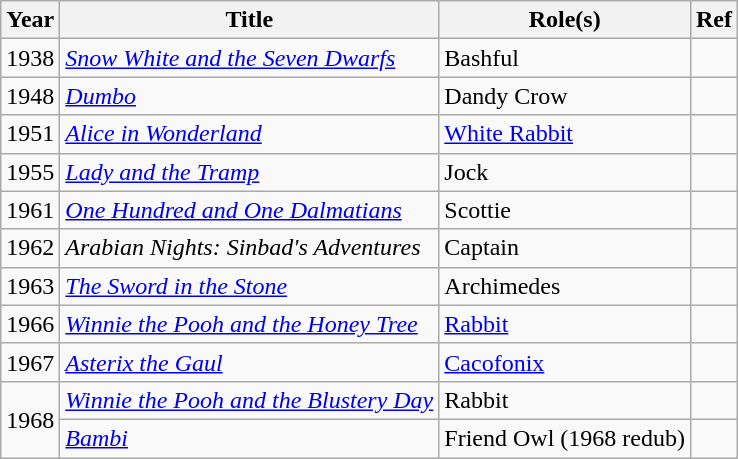<table class="wikitable plainrowheaders sortable">
<tr>
<th scope="col">Year</th>
<th scope="col">Title</th>
<th scope="col">Role(s)</th>
<th scope="col" class="unsortable">Ref</th>
</tr>
<tr>
<td>1938</td>
<td><em><a href='#'>Snow White and the Seven Dwarfs</a></em></td>
<td>Bashful</td>
<td></td>
</tr>
<tr>
<td>1948</td>
<td><em><a href='#'>Dumbo</a></em></td>
<td>Dandy Crow</td>
<td></td>
</tr>
<tr>
<td>1951</td>
<td><em><a href='#'>Alice in Wonderland</a></em></td>
<td><a href='#'>White Rabbit</a></td>
<td></td>
</tr>
<tr>
<td>1955</td>
<td><em><a href='#'>Lady and the Tramp</a></em></td>
<td>Jock</td>
<td></td>
</tr>
<tr>
<td>1961</td>
<td><em><a href='#'>One Hundred and One Dalmatians</a></em></td>
<td>Scottie</td>
<td></td>
</tr>
<tr>
<td>1962</td>
<td><em>Arabian Nights: Sinbad's Adventures</em></td>
<td>Captain</td>
<td></td>
</tr>
<tr>
<td>1963</td>
<td><em><a href='#'>The Sword in the Stone</a></em></td>
<td>Archimedes</td>
<td></td>
</tr>
<tr>
<td>1966</td>
<td><em><a href='#'>Winnie the Pooh and the Honey Tree</a></em></td>
<td><a href='#'>Rabbit</a></td>
<td></td>
</tr>
<tr>
<td>1967</td>
<td><em><a href='#'>Asterix the Gaul</a></em></td>
<td><a href='#'>Cacofonix</a></td>
<td></td>
</tr>
<tr>
<td rowspan=2>1968</td>
<td><em><a href='#'>Winnie the Pooh and the Blustery Day</a></em></td>
<td>Rabbit</td>
<td></td>
</tr>
<tr>
<td><em><a href='#'>Bambi</a></em></td>
<td>Friend Owl (1968 redub)</td>
<td></td>
</tr>
</table>
